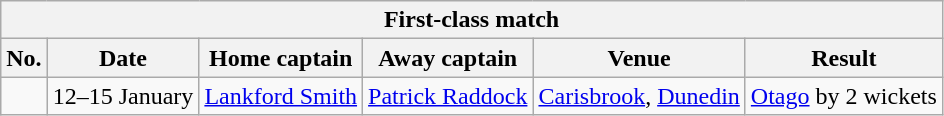<table class="wikitable">
<tr>
<th colspan="9">First-class match</th>
</tr>
<tr>
<th>No.</th>
<th>Date</th>
<th>Home captain</th>
<th>Away captain</th>
<th>Venue</th>
<th>Result</th>
</tr>
<tr>
<td></td>
<td>12–15 January</td>
<td> <a href='#'>Lankford Smith</a></td>
<td><a href='#'>Patrick Raddock</a></td>
<td><a href='#'>Carisbrook</a>, <a href='#'>Dunedin</a></td>
<td><a href='#'>Otago</a> by 2 wickets</td>
</tr>
</table>
